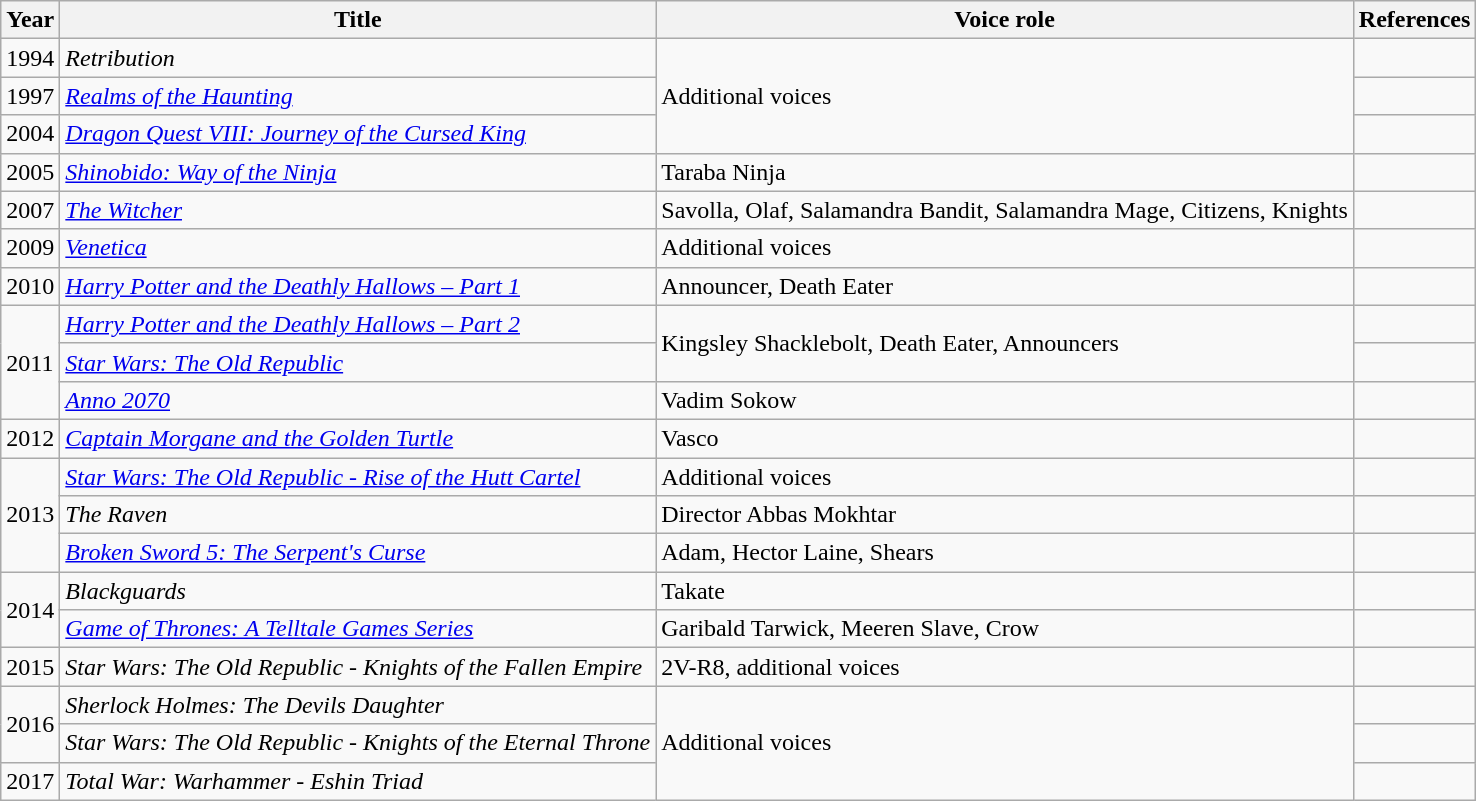<table class="wikitable">
<tr>
<th>Year</th>
<th>Title</th>
<th>Voice role</th>
<th>References</th>
</tr>
<tr>
<td>1994</td>
<td><em>Retribution</em></td>
<td rowspan="3">Additional voices</td>
<td></td>
</tr>
<tr>
<td>1997</td>
<td><em><a href='#'>Realms of the Haunting</a></em></td>
<td></td>
</tr>
<tr>
<td>2004</td>
<td><em><a href='#'>Dragon Quest VIII: Journey of the Cursed King</a></em></td>
<td></td>
</tr>
<tr>
<td>2005</td>
<td><em><a href='#'>Shinobido: Way of the Ninja</a></em></td>
<td>Taraba Ninja</td>
<td></td>
</tr>
<tr>
<td>2007</td>
<td><em><a href='#'>The Witcher</a></em></td>
<td>Savolla, Olaf, Salamandra Bandit, Salamandra Mage, Citizens, Knights</td>
<td></td>
</tr>
<tr>
<td>2009</td>
<td><em><a href='#'>Venetica</a></em></td>
<td>Additional voices</td>
<td></td>
</tr>
<tr>
<td>2010</td>
<td><em><a href='#'>Harry Potter and the Deathly Hallows – Part 1</a></em></td>
<td>Announcer, Death Eater</td>
<td></td>
</tr>
<tr>
<td rowspan="3">2011</td>
<td><em><a href='#'>Harry Potter and the Deathly Hallows – Part 2</a></em></td>
<td rowspan="2">Kingsley Shacklebolt, Death Eater, Announcers</td>
<td></td>
</tr>
<tr>
<td><em><a href='#'>Star Wars: The Old Republic</a></em></td>
<td></td>
</tr>
<tr>
<td><em><a href='#'>Anno 2070</a></em></td>
<td>Vadim Sokow</td>
<td></td>
</tr>
<tr>
<td>2012</td>
<td><em><a href='#'>Captain Morgane and the Golden Turtle</a></em></td>
<td>Vasco</td>
<td></td>
</tr>
<tr>
<td rowspan="3">2013</td>
<td><em><a href='#'>Star Wars: The Old Republic - Rise of the Hutt Cartel</a></em></td>
<td>Additional voices</td>
<td></td>
</tr>
<tr>
<td><em>The Raven</em></td>
<td>Director Abbas Mokhtar</td>
<td></td>
</tr>
<tr>
<td><em><a href='#'>Broken Sword 5: The Serpent's Curse</a></em></td>
<td>Adam, Hector Laine, Shears</td>
<td></td>
</tr>
<tr>
<td rowspan="2">2014</td>
<td><em>Blackguards</em></td>
<td>Takate</td>
<td></td>
</tr>
<tr>
<td><em><a href='#'>Game of Thrones: A Telltale Games Series</a></em></td>
<td>Garibald Tarwick, Meeren Slave, Crow</td>
<td></td>
</tr>
<tr>
<td>2015</td>
<td><em>Star Wars: The Old Republic - Knights of the Fallen Empire</em></td>
<td>2V-R8, additional voices</td>
<td></td>
</tr>
<tr>
<td rowspan="2">2016</td>
<td><em>Sherlock Holmes: The Devils Daughter</em></td>
<td rowspan="3">Additional voices</td>
<td></td>
</tr>
<tr>
<td><em>Star Wars: The Old Republic - Knights of the Eternal Throne</em></td>
<td></td>
</tr>
<tr>
<td>2017</td>
<td><em>Total War: Warhammer - Eshin Triad</em></td>
<td></td>
</tr>
</table>
